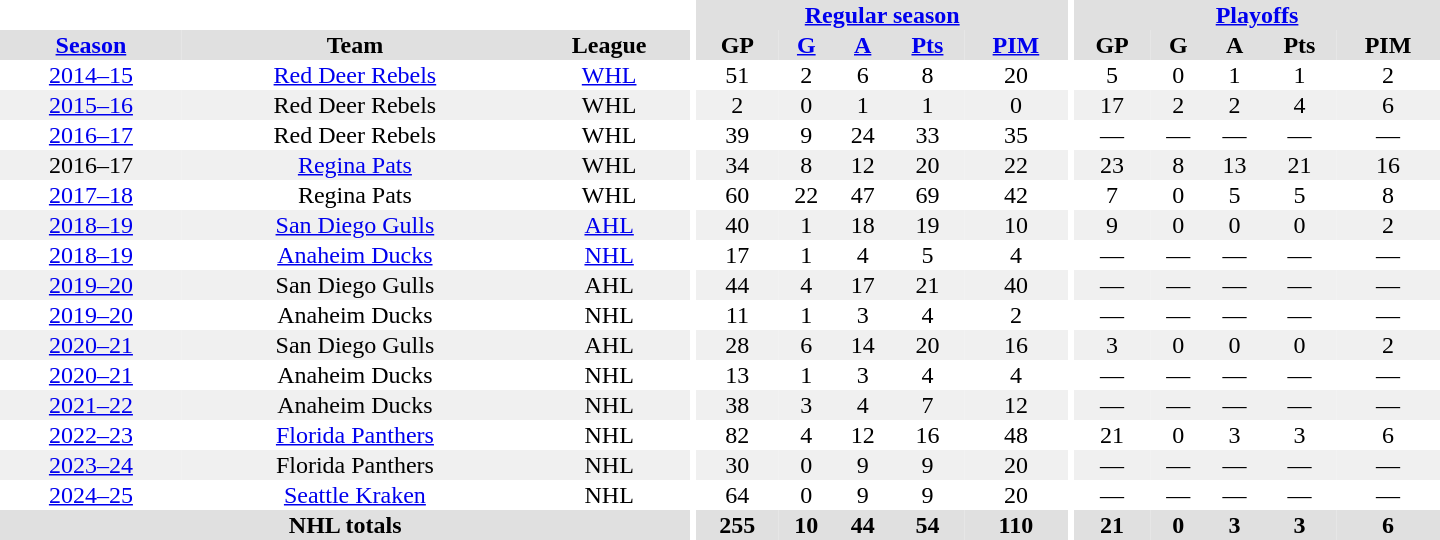<table border="0" cellpadding="1" cellspacing="0" style="text-align:center; width:60em;">
<tr bgcolor="#e0e0e0">
<th colspan="3" bgcolor="#ffffff"></th>
<th rowspan="99" bgcolor="#ffffff"></th>
<th colspan="5"><a href='#'>Regular season</a></th>
<th rowspan="99" bgcolor="#ffffff"></th>
<th colspan="5"><a href='#'>Playoffs</a></th>
</tr>
<tr bgcolor="#e0e0e0">
<th><a href='#'>Season</a></th>
<th>Team</th>
<th>League</th>
<th>GP</th>
<th><a href='#'>G</a></th>
<th><a href='#'>A</a></th>
<th><a href='#'>Pts</a></th>
<th><a href='#'>PIM</a></th>
<th>GP</th>
<th>G</th>
<th>A</th>
<th>Pts</th>
<th>PIM</th>
</tr>
<tr>
<td><a href='#'>2014–15</a></td>
<td><a href='#'>Red Deer Rebels</a></td>
<td><a href='#'>WHL</a></td>
<td>51</td>
<td>2</td>
<td>6</td>
<td>8</td>
<td>20</td>
<td>5</td>
<td>0</td>
<td>1</td>
<td>1</td>
<td>2</td>
</tr>
<tr bgcolor="#f0f0f0">
<td><a href='#'>2015–16</a></td>
<td>Red Deer Rebels</td>
<td>WHL</td>
<td>2</td>
<td>0</td>
<td>1</td>
<td>1</td>
<td>0</td>
<td>17</td>
<td>2</td>
<td>2</td>
<td>4</td>
<td>6</td>
</tr>
<tr>
<td><a href='#'>2016–17</a></td>
<td>Red Deer Rebels</td>
<td>WHL</td>
<td>39</td>
<td>9</td>
<td>24</td>
<td>33</td>
<td>35</td>
<td>—</td>
<td>—</td>
<td>—</td>
<td>—</td>
<td>—</td>
</tr>
<tr bgcolor="#f0f0f0">
<td>2016–17</td>
<td><a href='#'>Regina Pats</a></td>
<td>WHL</td>
<td>34</td>
<td>8</td>
<td>12</td>
<td>20</td>
<td>22</td>
<td>23</td>
<td>8</td>
<td>13</td>
<td>21</td>
<td>16</td>
</tr>
<tr>
<td><a href='#'>2017–18</a></td>
<td>Regina Pats</td>
<td>WHL</td>
<td>60</td>
<td>22</td>
<td>47</td>
<td>69</td>
<td>42</td>
<td>7</td>
<td>0</td>
<td>5</td>
<td>5</td>
<td>8</td>
</tr>
<tr bgcolor="#f0f0f0">
<td><a href='#'>2018–19</a></td>
<td><a href='#'>San Diego Gulls</a></td>
<td><a href='#'>AHL</a></td>
<td>40</td>
<td>1</td>
<td>18</td>
<td>19</td>
<td>10</td>
<td>9</td>
<td>0</td>
<td>0</td>
<td>0</td>
<td>2</td>
</tr>
<tr>
<td><a href='#'>2018–19</a></td>
<td><a href='#'>Anaheim Ducks</a></td>
<td><a href='#'>NHL</a></td>
<td>17</td>
<td>1</td>
<td>4</td>
<td>5</td>
<td>4</td>
<td>—</td>
<td>—</td>
<td>—</td>
<td>—</td>
<td>—</td>
</tr>
<tr bgcolor="#f0f0f0">
<td><a href='#'>2019–20</a></td>
<td>San Diego Gulls</td>
<td>AHL</td>
<td>44</td>
<td>4</td>
<td>17</td>
<td>21</td>
<td>40</td>
<td>—</td>
<td>—</td>
<td>—</td>
<td>—</td>
<td>—</td>
</tr>
<tr>
<td><a href='#'>2019–20</a></td>
<td>Anaheim Ducks</td>
<td>NHL</td>
<td>11</td>
<td>1</td>
<td>3</td>
<td>4</td>
<td>2</td>
<td>—</td>
<td>—</td>
<td>—</td>
<td>—</td>
<td>—</td>
</tr>
<tr bgcolor="#f0f0f0">
<td><a href='#'>2020–21</a></td>
<td>San Diego Gulls</td>
<td>AHL</td>
<td>28</td>
<td>6</td>
<td>14</td>
<td>20</td>
<td>16</td>
<td>3</td>
<td>0</td>
<td>0</td>
<td>0</td>
<td>2</td>
</tr>
<tr>
<td><a href='#'>2020–21</a></td>
<td>Anaheim Ducks</td>
<td>NHL</td>
<td>13</td>
<td>1</td>
<td>3</td>
<td>4</td>
<td>4</td>
<td>—</td>
<td>—</td>
<td>—</td>
<td>—</td>
<td>—</td>
</tr>
<tr bgcolor="#f0f0f0">
<td><a href='#'>2021–22</a></td>
<td>Anaheim Ducks</td>
<td>NHL</td>
<td>38</td>
<td>3</td>
<td>4</td>
<td>7</td>
<td>12</td>
<td>—</td>
<td>—</td>
<td>—</td>
<td>—</td>
<td>—</td>
</tr>
<tr>
<td><a href='#'>2022–23</a></td>
<td><a href='#'>Florida Panthers</a></td>
<td>NHL</td>
<td>82</td>
<td>4</td>
<td>12</td>
<td>16</td>
<td>48</td>
<td>21</td>
<td>0</td>
<td>3</td>
<td>3</td>
<td>6</td>
</tr>
<tr bgcolor="#f0f0f0">
<td><a href='#'>2023–24</a></td>
<td>Florida Panthers</td>
<td>NHL</td>
<td>30</td>
<td>0</td>
<td>9</td>
<td>9</td>
<td>20</td>
<td>—</td>
<td>—</td>
<td>—</td>
<td>—</td>
<td>—</td>
</tr>
<tr>
<td><a href='#'>2024–25</a></td>
<td><a href='#'>Seattle Kraken</a></td>
<td>NHL</td>
<td>64</td>
<td>0</td>
<td>9</td>
<td>9</td>
<td>20</td>
<td>—</td>
<td>—</td>
<td>—</td>
<td>—</td>
<td>—</td>
</tr>
<tr bgcolor="#e0e0e0">
<th colspan="3">NHL totals</th>
<th>255</th>
<th>10</th>
<th>44</th>
<th>54</th>
<th>110</th>
<th>21</th>
<th>0</th>
<th>3</th>
<th>3</th>
<th>6</th>
</tr>
</table>
